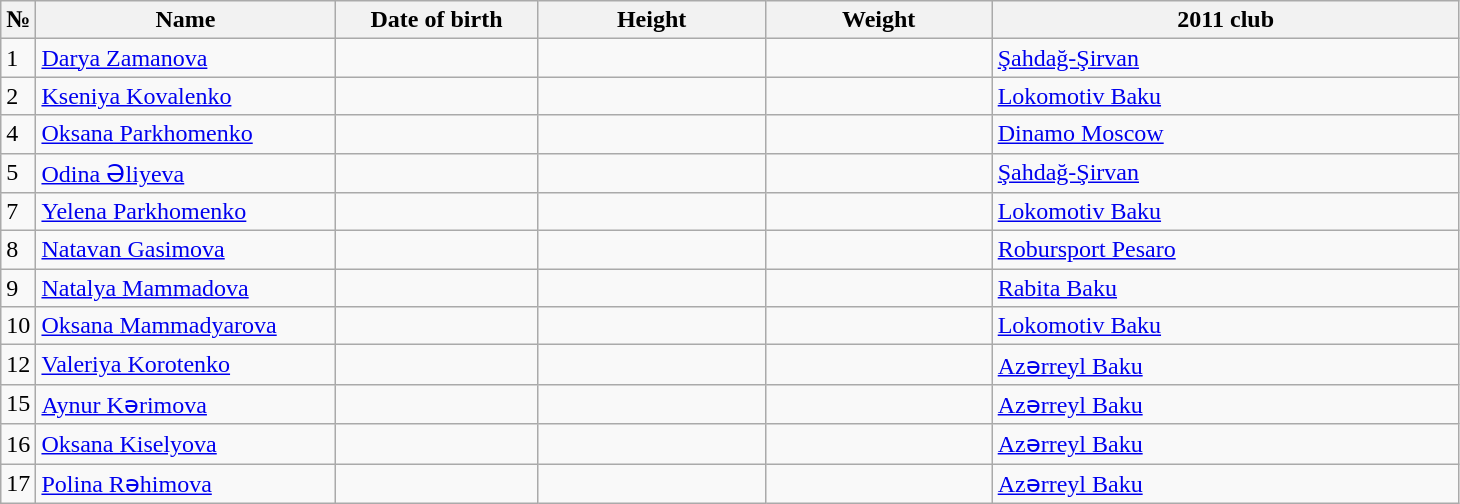<table class=wikitable sortable style=font-size:100%; text-align:center;>
<tr>
<th>№</th>
<th style=width:12em>Name</th>
<th style=width:8em>Date of birth</th>
<th style=width:9em>Height</th>
<th style=width:9em>Weight</th>
<th style=width:19em>2011 club</th>
</tr>
<tr>
<td>1</td>
<td><a href='#'>Darya Zamanova</a></td>
<td></td>
<td></td>
<td></td>
<td> <a href='#'>Şahdağ-Şirvan</a></td>
</tr>
<tr>
<td>2</td>
<td><a href='#'>Kseniya Kovalenko</a></td>
<td></td>
<td></td>
<td></td>
<td> <a href='#'>Lokomotiv Baku</a></td>
</tr>
<tr>
<td>4</td>
<td><a href='#'>Oksana Parkhomenko</a></td>
<td></td>
<td></td>
<td></td>
<td> <a href='#'>Dinamo Moscow</a></td>
</tr>
<tr>
<td>5</td>
<td><a href='#'>Odina Əliyeva</a></td>
<td></td>
<td></td>
<td></td>
<td> <a href='#'>Şahdağ-Şirvan</a></td>
</tr>
<tr>
<td>7</td>
<td><a href='#'>Yelena Parkhomenko</a></td>
<td></td>
<td></td>
<td></td>
<td> <a href='#'>Lokomotiv Baku</a></td>
</tr>
<tr>
<td>8</td>
<td><a href='#'>Natavan Gasimova</a></td>
<td></td>
<td></td>
<td></td>
<td> <a href='#'>Robursport Pesaro</a></td>
</tr>
<tr>
<td>9</td>
<td><a href='#'>Natalya Mammadova</a></td>
<td></td>
<td></td>
<td></td>
<td> <a href='#'>Rabita Baku</a></td>
</tr>
<tr>
<td>10</td>
<td><a href='#'>Oksana Mammadyarova</a></td>
<td></td>
<td></td>
<td></td>
<td> <a href='#'>Lokomotiv Baku</a></td>
</tr>
<tr>
<td>12</td>
<td><a href='#'>Valeriya Korotenko</a></td>
<td></td>
<td></td>
<td></td>
<td> <a href='#'>Azərreyl Baku</a></td>
</tr>
<tr>
<td>15</td>
<td><a href='#'>Aynur Kərimova</a></td>
<td></td>
<td></td>
<td></td>
<td> <a href='#'>Azərreyl Baku</a></td>
</tr>
<tr>
<td>16</td>
<td><a href='#'>Oksana Kiselyova</a></td>
<td></td>
<td></td>
<td></td>
<td> <a href='#'>Azərreyl Baku</a></td>
</tr>
<tr>
<td>17</td>
<td><a href='#'>Polina Rəhimova</a></td>
<td></td>
<td></td>
<td></td>
<td> <a href='#'>Azərreyl Baku</a></td>
</tr>
</table>
